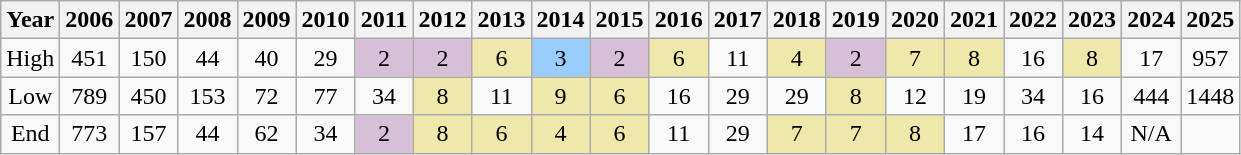<table class=wikitable style=text-align:center;font-size:100%>
<tr>
<th>Year</th>
<th>2006</th>
<th>2007</th>
<th>2008</th>
<th>2009</th>
<th>2010</th>
<th>2011</th>
<th>2012</th>
<th>2013</th>
<th>2014</th>
<th>2015</th>
<th>2016</th>
<th>2017</th>
<th>2018</th>
<th>2019</th>
<th>2020</th>
<th>2021</th>
<th>2022</th>
<th>2023</th>
<th>2024</th>
<th>2025</th>
</tr>
<tr>
<td>High</td>
<td>451</td>
<td>150</td>
<td>44</td>
<td>40</td>
<td>29</td>
<td style="background:thistle;">2</td>
<td style="background:thistle;">2</td>
<td style="background:#eee8aa;">6</td>
<td style="background:#9cf;">3</td>
<td style="background:thistle;">2</td>
<td style="background:#eee8aa;">6</td>
<td>11</td>
<td style="background:#eee8aa;">4</td>
<td style="background:thistle;">2</td>
<td style="background:#eee8aa;">7</td>
<td style="background:#eee8aa;">8</td>
<td>16</td>
<td style="background:#eee8aa;">8</td>
<td>17</td>
<td>957</td>
</tr>
<tr>
<td>Low</td>
<td>789</td>
<td>450</td>
<td>153</td>
<td>72</td>
<td>77</td>
<td>34</td>
<td style="background:#eee8aa;">8</td>
<td>11</td>
<td style="background:#eee8aa;">9</td>
<td style="background:#eee8aa;">6</td>
<td>16</td>
<td>29</td>
<td>29</td>
<td style="background:#eee8aa;">8</td>
<td>12</td>
<td>19</td>
<td>34</td>
<td>16</td>
<td>444</td>
<td>1448</td>
</tr>
<tr>
<td>End</td>
<td>773</td>
<td>157</td>
<td>44</td>
<td>62</td>
<td>34</td>
<td style="background:thistle;">2</td>
<td style="background:#eee8aa;">8</td>
<td style="background:#eee8aa;">6</td>
<td style="background:#eee8aa;">4</td>
<td style="background:#eee8aa;">6</td>
<td>11</td>
<td>29</td>
<td style="background:#eee8aa;">7</td>
<td style="background:#eee8aa;">7</td>
<td style="background:#eee8aa;">8</td>
<td>17</td>
<td>16</td>
<td>14</td>
<td>N/A</td>
<td></td>
</tr>
</table>
